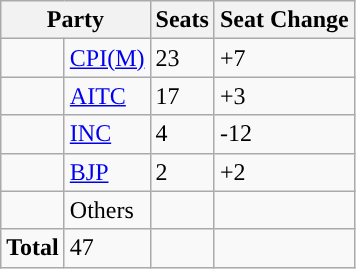<table class="wikitable">
<tr>
<th colspan="2">Party</th>
<th>Seats</th>
<th>Seat Change</th>
</tr>
<tr>
<td style="background-color: "></td>
<td><a href='#'>CPI(M)</a></td>
<td>23</td>
<td>+7</td>
</tr>
<tr>
<td style="background-color: "></td>
<td><a href='#'>AITC</a></td>
<td>17</td>
<td>+3</td>
</tr>
<tr>
<td style="background-color: "></td>
<td><a href='#'>INC</a></td>
<td>4</td>
<td>-12</td>
</tr>
<tr>
<td style="background-color: "></td>
<td><a href='#'>BJP</a></td>
<td>2</td>
<td>+2</td>
</tr>
<tr>
<td style="background-color: "></td>
<td>Others</td>
<td></td>
<td></td>
</tr>
<tr>
<td><strong>Total</strong></td>
<td>47</td>
<td></td>
<td></td>
</tr>
</table>
